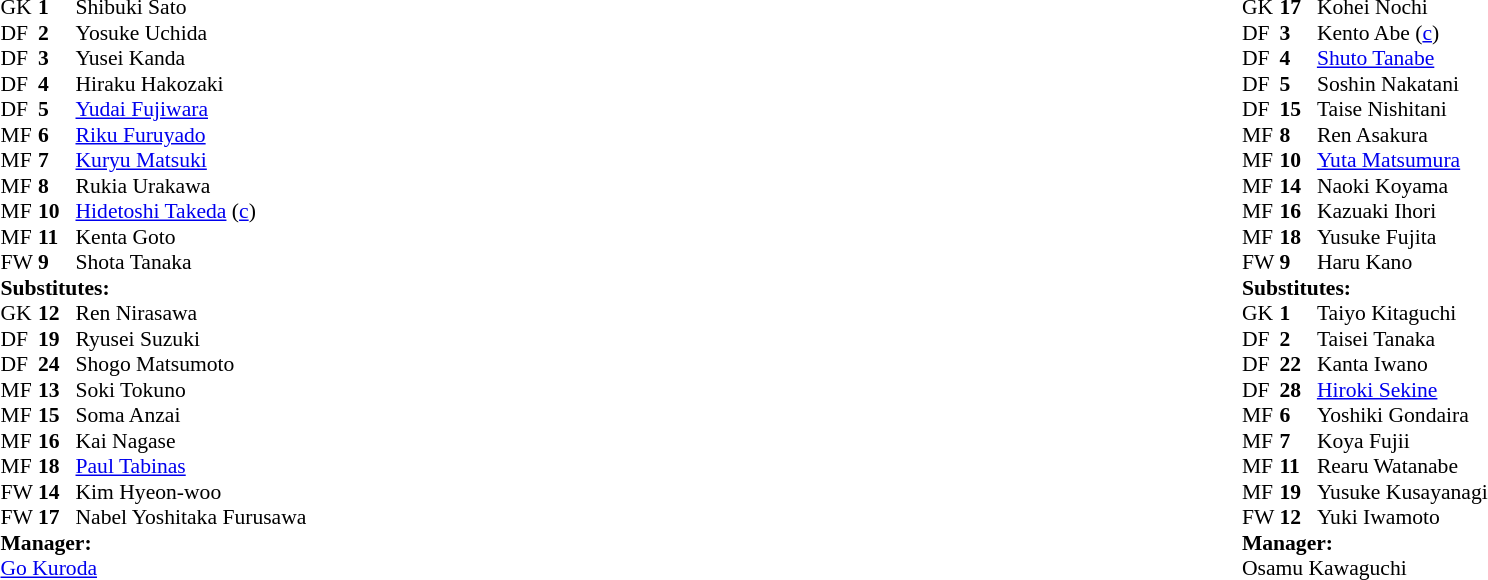<table style="width:100%">
<tr>
<td style="vertical-align:top;width:40%"><br><table style="font-size:90%" cellspacing="0" cellpadding="0">
<tr>
<th width=25></th>
<th width=25></th>
</tr>
<tr>
<th width=25></th>
<th width=25></th>
</tr>
<tr>
<td>GK</td>
<td><strong>1</strong></td>
<td> Shibuki Sato</td>
</tr>
<tr>
<td>DF</td>
<td><strong>2</strong></td>
<td> Yosuke Uchida</td>
<td></td>
<td></td>
</tr>
<tr>
<td>DF</td>
<td><strong>3</strong></td>
<td> Yusei Kanda</td>
</tr>
<tr>
<td>DF</td>
<td><strong>4</strong></td>
<td> Hiraku Hakozaki</td>
</tr>
<tr>
<td>DF</td>
<td><strong>5</strong></td>
<td> <a href='#'>Yudai Fujiwara</a></td>
</tr>
<tr>
<td>MF</td>
<td><strong>6</strong></td>
<td> <a href='#'>Riku Furuyado</a></td>
</tr>
<tr>
<td>MF</td>
<td><strong>7</strong></td>
<td> <a href='#'>Kuryu Matsuki</a></td>
<td></td>
<td></td>
</tr>
<tr>
<td>MF</td>
<td><strong>8</strong></td>
<td> Rukia Urakawa</td>
<td></td>
<td></td>
</tr>
<tr>
<td>MF</td>
<td><strong>10</strong></td>
<td> <a href='#'>Hidetoshi Takeda</a> (<a href='#'>c</a>)</td>
</tr>
<tr>
<td>MF</td>
<td><strong>11</strong></td>
<td> Kenta Goto</td>
<td></td>
<td></td>
</tr>
<tr>
<td>FW</td>
<td><strong>9</strong></td>
<td> Shota Tanaka</td>
</tr>
<tr>
<td colspan=4><strong>Substitutes:</strong></td>
</tr>
<tr>
<td>GK</td>
<td><strong>12</strong></td>
<td> Ren Nirasawa</td>
</tr>
<tr>
<td>DF</td>
<td><strong>19</strong></td>
<td> Ryusei Suzuki</td>
<td></td>
<td></td>
</tr>
<tr>
<td>DF</td>
<td><strong>24</strong></td>
<td> Shogo Matsumoto</td>
</tr>
<tr>
<td>MF</td>
<td><strong>13</strong></td>
<td> Soki Tokuno</td>
<td></td>
<td></td>
</tr>
<tr>
<td>MF</td>
<td><strong>15</strong></td>
<td> Soma Anzai</td>
<td></td>
<td></td>
</tr>
<tr>
<td>MF</td>
<td><strong>16</strong></td>
<td> Kai Nagase</td>
</tr>
<tr>
<td>MF</td>
<td><strong>18</strong></td>
<td> <a href='#'>Paul Tabinas</a></td>
</tr>
<tr>
<td>FW</td>
<td><strong>14</strong></td>
<td> Kim Hyeon-woo</td>
<td></td>
<td></td>
</tr>
<tr>
<td>FW</td>
<td><strong>17</strong></td>
<td> Nabel Yoshitaka Furusawa</td>
</tr>
<tr>
<td colspan=4><strong>Manager:</strong></td>
</tr>
<tr>
<td colspan="4"> <a href='#'>Go Kuroda</a></td>
</tr>
</table>
</td>
<td style="vertical-align:top; width:50%"><br><table cellspacing="0" cellpadding="0" style="font-size:90%; margin:auto">
<tr>
<th width=25></th>
<th width=25></th>
</tr>
<tr>
<td>GK</td>
<td><strong>17</strong></td>
<td> Kohei Nochi</td>
</tr>
<tr>
<td>DF</td>
<td><strong>3</strong></td>
<td> Kento Abe (<a href='#'>c</a>)</td>
</tr>
<tr>
<td>DF</td>
<td><strong>4</strong></td>
<td> <a href='#'>Shuto Tanabe</a></td>
</tr>
<tr>
<td>DF</td>
<td><strong>5</strong></td>
<td> Soshin Nakatani</td>
</tr>
<tr>
<td>DF</td>
<td><strong>15</strong></td>
<td> Taise Nishitani</td>
</tr>
<tr>
<td>MF</td>
<td><strong>8</strong></td>
<td> Ren Asakura</td>
</tr>
<tr>
<td>MF</td>
<td><strong>10</strong></td>
<td> <a href='#'>Yuta Matsumura</a></td>
</tr>
<tr>
<td>MF</td>
<td><strong>14</strong></td>
<td> Naoki Koyama</td>
</tr>
<tr>
<td>MF</td>
<td><strong>16</strong></td>
<td> Kazuaki Ihori</td>
</tr>
<tr>
<td>MF</td>
<td><strong>18</strong></td>
<td> Yusuke Fujita</td>
<td></td>
<td></td>
</tr>
<tr>
<td>FW</td>
<td><strong>9</strong></td>
<td> Haru Kano</td>
</tr>
<tr>
<td colspan=4><strong>Substitutes:</strong></td>
</tr>
<tr>
<td>GK</td>
<td><strong>1</strong></td>
<td> Taiyo Kitaguchi</td>
</tr>
<tr>
<td>DF</td>
<td><strong>2</strong></td>
<td> Taisei Tanaka</td>
</tr>
<tr>
<td>DF</td>
<td><strong>22</strong></td>
<td> Kanta Iwano</td>
</tr>
<tr>
<td>DF</td>
<td><strong>28</strong></td>
<td> <a href='#'>Hiroki Sekine</a></td>
</tr>
<tr>
<td>MF</td>
<td><strong>6</strong></td>
<td> Yoshiki Gondaira</td>
</tr>
<tr>
<td>MF</td>
<td><strong>7</strong></td>
<td> Koya Fujii</td>
</tr>
<tr>
<td>MF</td>
<td><strong>11</strong></td>
<td> Rearu Watanabe</td>
</tr>
<tr>
<td>MF</td>
<td><strong>19</strong></td>
<td> Yusuke Kusayanagi</td>
<td></td>
<td></td>
</tr>
<tr>
<td>FW</td>
<td><strong>12</strong></td>
<td> Yuki Iwamoto</td>
</tr>
<tr>
<td colspan=4><strong>Manager:</strong></td>
</tr>
<tr>
<td colspan="4"> Osamu Kawaguchi</td>
</tr>
</table>
</td>
</tr>
</table>
